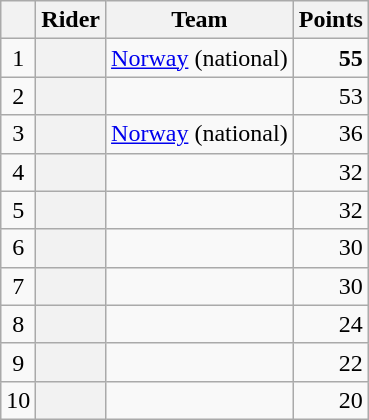<table class="wikitable plainrowheaders">
<tr>
<th></th>
<th>Rider</th>
<th>Team</th>
<th>Points</th>
</tr>
<tr>
<td style="text-align:center;">1</td>
<th scope="row"> </th>
<td><a href='#'>Norway</a> (national)</td>
<td style="text-align:right;"><strong>55</strong></td>
</tr>
<tr>
<td style="text-align:center;">2</td>
<th scope="row"></th>
<td></td>
<td style="text-align:right;">53</td>
</tr>
<tr>
<td style="text-align:center;">3</td>
<th scope="row"> </th>
<td><a href='#'>Norway</a> (national)</td>
<td style="text-align:right;">36</td>
</tr>
<tr>
<td style="text-align:center;">4</td>
<th scope="row"> </th>
<td></td>
<td style="text-align:right;">32</td>
</tr>
<tr>
<td style="text-align:center;">5</td>
<th scope="row"></th>
<td></td>
<td style="text-align:right;">32</td>
</tr>
<tr>
<td style="text-align:center;">6</td>
<th scope="row"></th>
<td></td>
<td style="text-align:right;">30</td>
</tr>
<tr>
<td style="text-align:center;">7</td>
<th scope="row"></th>
<td></td>
<td style="text-align:right;">30</td>
</tr>
<tr>
<td style="text-align:center;">8</td>
<th scope="row"></th>
<td></td>
<td style="text-align:right;">24</td>
</tr>
<tr>
<td style="text-align:center;">9</td>
<th scope="row"></th>
<td></td>
<td style="text-align:right;">22</td>
</tr>
<tr>
<td style="text-align:center;">10</td>
<th scope="row"></th>
<td></td>
<td style="text-align:right;">20</td>
</tr>
</table>
